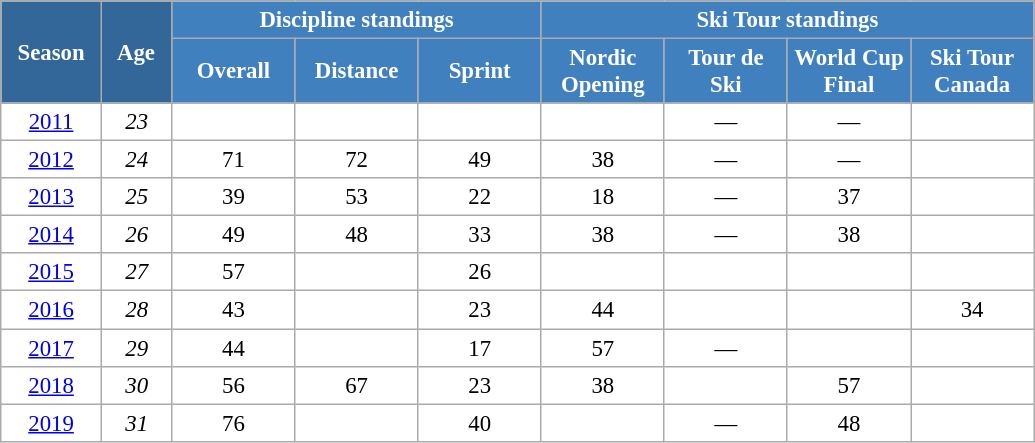<table class="wikitable" style="font-size:95%; text-align:center; border:grey solid 1px; border-collapse:collapse; background:#ffffff;">
<tr>
<th style="background-color:#369; color:white; width:60px;" rowspan="2"> Season </th>
<th style="background-color:#369; color:white; width:40px;" rowspan="2"> Age </th>
<th style="background-color:#4180be; color:white;" colspan="3">Discipline standings</th>
<th style="background-color:#4180be; color:white;" colspan="4">Ski Tour standings</th>
</tr>
<tr>
<th style="background-color:#4180be; color:white; width:75px;">Overall</th>
<th style="background-color:#4180be; color:white; width:75px;">Distance</th>
<th style="background-color:#4180be; color:white; width:75px;">Sprint</th>
<th style="background-color:#4180be; color:white; width:75px;">Nordic<br>Opening</th>
<th style="background-color:#4180be; color:white; width:75px;">Tour de<br>Ski</th>
<th style="background-color:#4180be; color:white; width:75px;">World Cup<br>Final</th>
<th style="background-color:#4180be; color:white; width:75px;">Ski Tour<br>Canada</th>
</tr>
<tr>
<td><a href='#'>2011</a></td>
<td><em>23</em></td>
<td></td>
<td></td>
<td></td>
<td></td>
<td>—</td>
<td>—</td>
<td></td>
</tr>
<tr>
<td><a href='#'>2012</a></td>
<td><em>24</em></td>
<td>71</td>
<td>72</td>
<td>49</td>
<td>38</td>
<td>—</td>
<td>—</td>
<td></td>
</tr>
<tr>
<td><a href='#'>2013</a></td>
<td><em>25</em></td>
<td>39</td>
<td>53</td>
<td>22</td>
<td>18</td>
<td>—</td>
<td>37</td>
<td></td>
</tr>
<tr>
<td><a href='#'>2014</a></td>
<td><em>26</em></td>
<td>49</td>
<td>48</td>
<td>33</td>
<td>38</td>
<td>—</td>
<td>38</td>
<td></td>
</tr>
<tr>
<td><a href='#'>2015</a></td>
<td><em>27</em></td>
<td>57</td>
<td></td>
<td>26</td>
<td></td>
<td></td>
<td></td>
<td></td>
</tr>
<tr>
<td><a href='#'>2016</a></td>
<td><em>28</em></td>
<td>43</td>
<td></td>
<td>23</td>
<td>44</td>
<td></td>
<td></td>
<td>34</td>
</tr>
<tr>
<td><a href='#'>2017</a></td>
<td><em>29</em></td>
<td>44</td>
<td></td>
<td>17</td>
<td>57</td>
<td>—</td>
<td></td>
<td></td>
</tr>
<tr>
<td><a href='#'>2018</a></td>
<td><em>30</em></td>
<td>56</td>
<td>67</td>
<td>23</td>
<td>38</td>
<td></td>
<td>57</td>
<td></td>
</tr>
<tr>
<td><a href='#'>2019</a></td>
<td><em>31</em></td>
<td>76</td>
<td></td>
<td>40</td>
<td></td>
<td>—</td>
<td>48</td>
<td></td>
</tr>
</table>
